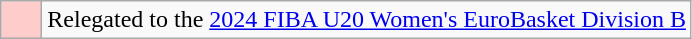<table class="wikitable">
<tr>
<td width=20px bgcolor="#ffcccc"></td>
<td>Relegated to the <a href='#'>2024 FIBA U20 Women's EuroBasket Division B</a></td>
</tr>
</table>
